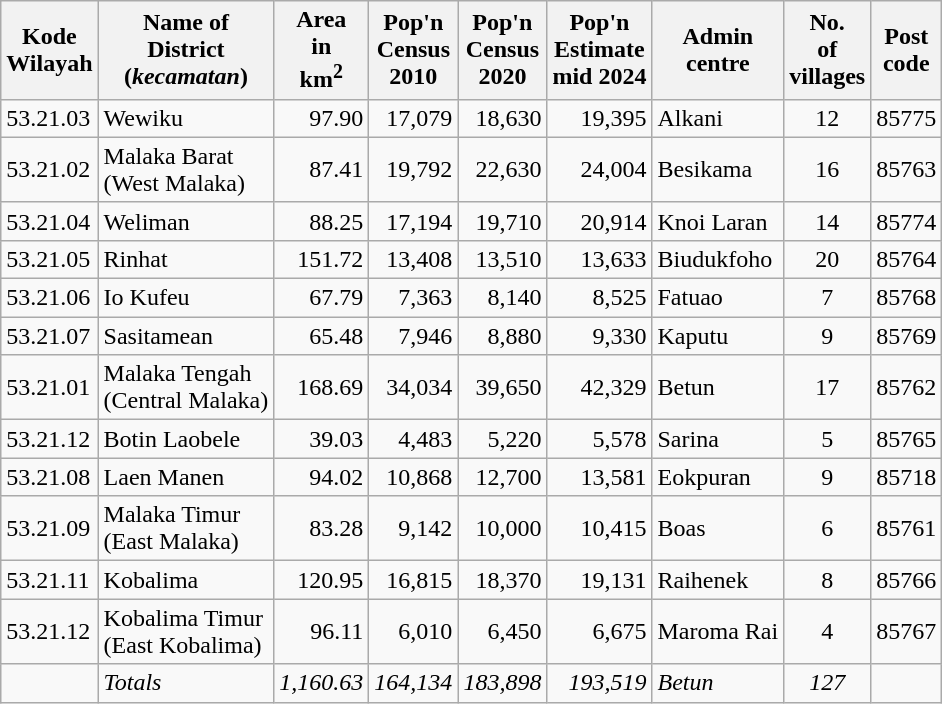<table class="sortable wikitable">
<tr>
<th>Kode <br>Wilayah</th>
<th>Name of<br>District<br>(<em>kecamatan</em>)</th>
<th>Area <br>in <br>km<sup>2</sup></th>
<th>Pop'n<br>Census<br>2010</th>
<th>Pop'n<br>Census<br>2020</th>
<th>Pop'n<br>Estimate<br>mid 2024</th>
<th>Admin<br>centre</th>
<th>No. <br>of<br>villages</th>
<th>Post<br>code</th>
</tr>
<tr>
<td>53.21.03</td>
<td>Wewiku </td>
<td align="right">97.90</td>
<td align="right">17,079</td>
<td align="right">18,630</td>
<td align="right">19,395</td>
<td>Alkani</td>
<td align="center">12</td>
<td>85775</td>
</tr>
<tr>
<td>53.21.02</td>
<td>Malaka Barat  <br> (West Malaka)</td>
<td align="right">87.41</td>
<td align="right">19,792</td>
<td align="right">22,630</td>
<td align="right">24,004</td>
<td>Besikama</td>
<td align="center">16</td>
<td>85763</td>
</tr>
<tr>
<td>53.21.04</td>
<td>Weliman </td>
<td align="right">88.25</td>
<td align="right">17,194</td>
<td align="right">19,710</td>
<td align="right">20,914</td>
<td>Knoi Laran</td>
<td align="center">14</td>
<td>85774</td>
</tr>
<tr>
<td>53.21.05</td>
<td>Rinhat </td>
<td align="right">151.72</td>
<td align="right">13,408</td>
<td align="right">13,510</td>
<td align="right">13,633</td>
<td>Biudukfoho</td>
<td align="center">20</td>
<td>85764</td>
</tr>
<tr>
<td>53.21.06</td>
<td>Io Kufeu </td>
<td align="right">67.79</td>
<td align="right">7,363</td>
<td align="right">8,140</td>
<td align="right">8,525</td>
<td>Fatuao</td>
<td align="center">7</td>
<td>85768</td>
</tr>
<tr>
<td>53.21.07</td>
<td>Sasitamean </td>
<td align="right">65.48</td>
<td align="right">7,946</td>
<td align="right">8,880</td>
<td align="right">9,330</td>
<td>Kaputu</td>
<td align="center">9</td>
<td>85769</td>
</tr>
<tr>
<td>53.21.01</td>
<td>Malaka Tengah  <br> (Central Malaka)</td>
<td align="right">168.69</td>
<td align="right">34,034</td>
<td align="right">39,650</td>
<td align="right">42,329</td>
<td>Betun</td>
<td align="center">17</td>
<td>85762</td>
</tr>
<tr>
<td>53.21.12</td>
<td>Botin Laobele </td>
<td align="right">39.03</td>
<td align="right">4,483</td>
<td align="right">5,220</td>
<td align="right">5,578</td>
<td>Sarina</td>
<td align="center">5</td>
<td>85765</td>
</tr>
<tr>
<td>53.21.08</td>
<td>Laen Manen </td>
<td align="right">94.02</td>
<td align="right">10,868</td>
<td align="right">12,700</td>
<td align="right">13,581</td>
<td>Eokpuran</td>
<td align="center">9</td>
<td>85718</td>
</tr>
<tr>
<td>53.21.09</td>
<td>Malaka Timur  <br> (East Malaka)</td>
<td align="right">83.28</td>
<td align="right">9,142</td>
<td align="right">10,000</td>
<td align="right">10,415</td>
<td>Boas</td>
<td align="center">6</td>
<td>85761</td>
</tr>
<tr>
<td>53.21.11</td>
<td>Kobalima </td>
<td align="right">120.95</td>
<td align="right">16,815</td>
<td align="right">18,370</td>
<td align="right">19,131</td>
<td>Raihenek</td>
<td align="center">8</td>
<td>85766</td>
</tr>
<tr>
<td>53.21.12</td>
<td>Kobalima Timur  <br> (East Kobalima)</td>
<td align="right">96.11</td>
<td align="right">6,010</td>
<td align="right">6,450</td>
<td align="right">6,675</td>
<td>Maroma Rai</td>
<td align="center">4</td>
<td>85767</td>
</tr>
<tr>
<td></td>
<td><em>Totals</em></td>
<td align="right"><em>1,160.63</em></td>
<td align="right"><em>164,134</em></td>
<td align="right"><em>183,898</em></td>
<td align="right"><em>193,519</em></td>
<td><em>Betun</em></td>
<td align="center"><em>127</em></td>
</tr>
</table>
